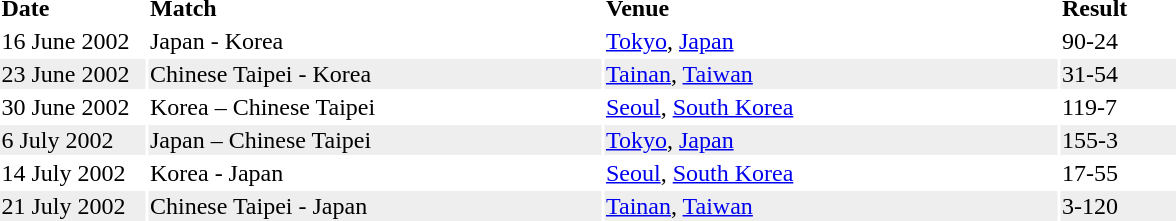<table>
<tr>
<td width="95"><strong>Date</strong></td>
<td width="300"><strong>Match</strong></td>
<td width="300"><strong>Venue</strong></td>
<td width="75"><strong>Result</strong></td>
</tr>
<tr>
<td>16 June 2002</td>
<td>Japan - Korea</td>
<td><a href='#'>Tokyo</a>, <a href='#'>Japan</a></td>
<td>90-24</td>
</tr>
<tr bgcolor="#eeeeee">
<td>23 June 2002</td>
<td>Chinese Taipei - Korea</td>
<td><a href='#'>Tainan</a>, <a href='#'>Taiwan</a></td>
<td>31-54</td>
</tr>
<tr>
<td>30 June 2002</td>
<td>Korea – Chinese Taipei</td>
<td><a href='#'>Seoul</a>, <a href='#'>South Korea</a></td>
<td>119-7</td>
</tr>
<tr bgcolor="#eeeeee">
<td>6 July 2002</td>
<td>Japan – Chinese Taipei</td>
<td><a href='#'>Tokyo</a>, <a href='#'>Japan</a></td>
<td>155-3</td>
</tr>
<tr>
<td>14 July 2002</td>
<td>Korea - Japan</td>
<td><a href='#'>Seoul</a>, <a href='#'>South Korea</a></td>
<td>17-55</td>
</tr>
<tr bgcolor="#eeeeee">
<td>21 July 2002</td>
<td>Chinese Taipei - Japan</td>
<td><a href='#'>Tainan</a>, <a href='#'>Taiwan</a></td>
<td>3-120</td>
</tr>
</table>
